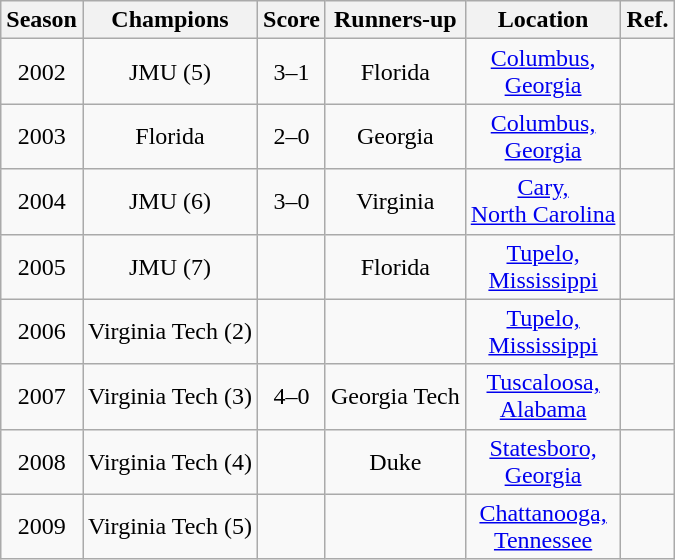<table class="wikitable sortable" style="text-align:center">
<tr>
<th>Season</th>
<th>Champions</th>
<th>Score</th>
<th>Runners-up</th>
<th>Location</th>
<th>Ref.</th>
</tr>
<tr>
<td>2002</td>
<td>JMU (5)</td>
<td>3–1</td>
<td>Florida</td>
<td><a href='#'>Columbus,<br>Georgia</a></td>
<td></td>
</tr>
<tr>
<td>2003</td>
<td>Florida</td>
<td>2–0</td>
<td>Georgia</td>
<td><a href='#'>Columbus,<br>Georgia</a></td>
<td></td>
</tr>
<tr>
<td>2004</td>
<td>JMU (6)</td>
<td>3–0</td>
<td>Virginia</td>
<td><a href='#'>Cary,<br>North Carolina</a></td>
<td></td>
</tr>
<tr>
<td>2005</td>
<td>JMU (7)</td>
<td></td>
<td>Florida</td>
<td><a href='#'>Tupelo,<br>Mississippi</a></td>
<td></td>
</tr>
<tr>
<td>2006</td>
<td>Virginia Tech (2)</td>
<td></td>
<td></td>
<td><a href='#'>Tupelo,<br>Mississippi</a></td>
<td></td>
</tr>
<tr>
<td>2007</td>
<td>Virginia Tech (3)</td>
<td>4–0</td>
<td>Georgia Tech</td>
<td><a href='#'>Tuscaloosa,<br>Alabama</a></td>
<td></td>
</tr>
<tr>
<td>2008</td>
<td>Virginia Tech (4)</td>
<td></td>
<td>Duke</td>
<td><a href='#'>Statesboro,<br>Georgia</a></td>
<td></td>
</tr>
<tr>
<td>2009</td>
<td>Virginia Tech (5)</td>
<td></td>
<td></td>
<td><a href='#'>Chattanooga,<br>Tennessee</a></td>
<td></td>
</tr>
</table>
